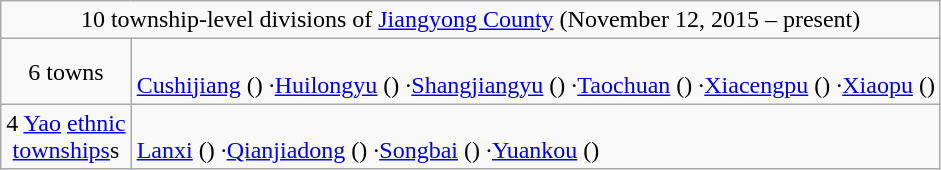<table class="wikitable">
<tr>
<td style="text-align:center;" colspan="2">10 township-level divisions of <a href='#'>Jiangyong County</a> (November 12, 2015 – present)</td>
</tr>
<tr align=left>
<td align=center>6 towns</td>
<td><br><a href='#'>Cushijiang</a> ()
·<a href='#'>Huilongyu</a> ()
·<a href='#'>Shangjiangyu</a> ()
·<a href='#'>Taochuan</a> ()
·<a href='#'>Xiacengpu</a> ()
·<a href='#'>Xiaopu</a> ()</td>
</tr>
<tr align=left>
<td align=center>4 <a href='#'>Yao</a> <a href='#'>ethnic <br>townships</a>s</td>
<td><br><a href='#'>Lanxi</a> ()
·<a href='#'>Qianjiadong</a> ()
·<a href='#'>Songbai</a> ()
·<a href='#'>Yuankou</a> ()</td>
</tr>
</table>
